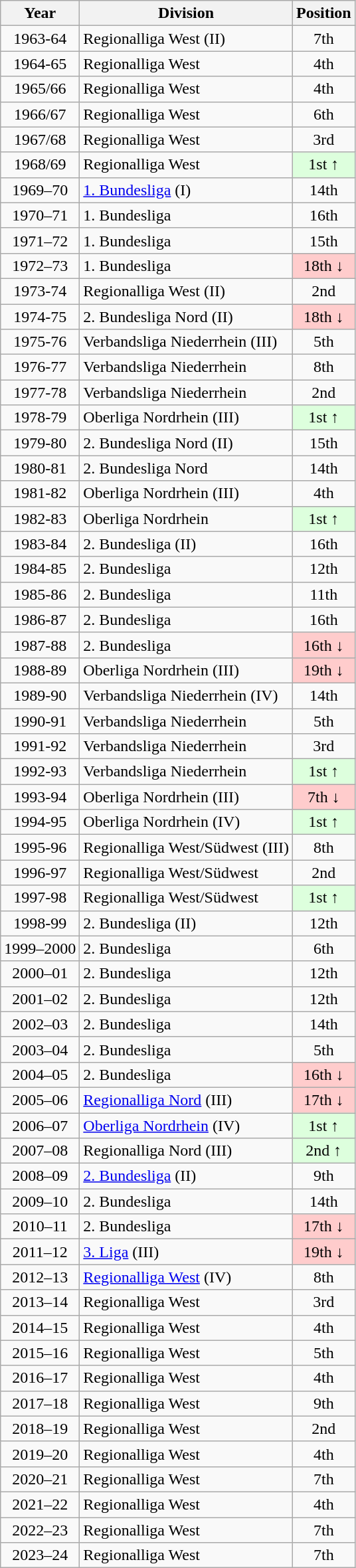<table class="wikitable">
<tr>
<th>Year</th>
<th>Division</th>
<th>Position</th>
</tr>
<tr align="center">
<td>1963-64</td>
<td align="left">Regionalliga West (II)</td>
<td>7th</td>
</tr>
<tr align="center">
<td>1964-65</td>
<td align="left">Regionalliga West</td>
<td>4th</td>
</tr>
<tr align="center">
<td>1965/66</td>
<td align="left">Regionalliga West</td>
<td>4th</td>
</tr>
<tr align="center">
<td>1966/67</td>
<td align="left">Regionalliga West</td>
<td>6th</td>
</tr>
<tr align="center">
<td>1967/68</td>
<td align="left">Regionalliga West</td>
<td>3rd</td>
</tr>
<tr align="center">
<td>1968/69</td>
<td align="left">Regionalliga West</td>
<td style="background:#ddffdd">1st ↑</td>
</tr>
<tr align="center">
<td>1969–70</td>
<td align="left"><a href='#'>1. Bundesliga</a> (I)</td>
<td>14th</td>
</tr>
<tr align="center">
<td>1970–71</td>
<td align="left">1. Bundesliga</td>
<td>16th</td>
</tr>
<tr align="center">
<td>1971–72</td>
<td align="left">1. Bundesliga</td>
<td>15th</td>
</tr>
<tr align="center">
<td>1972–73</td>
<td align="left">1. Bundesliga</td>
<td style="background:#ffcccc">18th ↓</td>
</tr>
<tr align="center">
<td>1973-74</td>
<td align="left">Regionalliga West (II)</td>
<td>2nd</td>
</tr>
<tr align="center">
<td>1974-75</td>
<td align="left">2. Bundesliga Nord (II)</td>
<td style="background:#ffcccc">18th ↓</td>
</tr>
<tr align="center">
<td>1975-76</td>
<td align="left">Verbandsliga Niederrhein (III)</td>
<td>5th</td>
</tr>
<tr align="center">
<td>1976-77</td>
<td align="left">Verbandsliga Niederrhein</td>
<td>8th</td>
</tr>
<tr align="center">
<td>1977-78</td>
<td align="left">Verbandsliga Niederrhein</td>
<td>2nd</td>
</tr>
<tr align="center">
<td>1978-79</td>
<td align="left">Oberliga Nordrhein (III)</td>
<td style="background:#ddffdd">1st ↑</td>
</tr>
<tr align="center">
<td>1979-80</td>
<td align="left">2. Bundesliga Nord (II)</td>
<td>15th</td>
</tr>
<tr align="center">
<td>1980-81</td>
<td align="left">2. Bundesliga Nord</td>
<td>14th</td>
</tr>
<tr align="center">
<td>1981-82</td>
<td align="left">Oberliga Nordrhein (III)</td>
<td>4th</td>
</tr>
<tr align="center">
<td>1982-83</td>
<td align="left">Oberliga Nordrhein</td>
<td style="background:#ddffdd">1st ↑</td>
</tr>
<tr align="center">
<td>1983-84</td>
<td align="left">2. Bundesliga (II)</td>
<td>16th</td>
</tr>
<tr align="center">
<td>1984-85</td>
<td align="left">2. Bundesliga</td>
<td>12th</td>
</tr>
<tr align="center">
<td>1985-86</td>
<td align="left">2. Bundesliga</td>
<td>11th</td>
</tr>
<tr align="center">
<td>1986-87</td>
<td align="left">2. Bundesliga</td>
<td>16th</td>
</tr>
<tr align="center">
<td>1987-88</td>
<td align="left">2. Bundesliga</td>
<td style="background:#ffcccc">16th ↓</td>
</tr>
<tr align="center">
<td>1988-89</td>
<td align="left">Oberliga Nordrhein (III)</td>
<td style="background:#ffcccc">19th ↓</td>
</tr>
<tr align="center">
<td>1989-90</td>
<td align="left">Verbandsliga Niederrhein (IV)</td>
<td>14th</td>
</tr>
<tr align="center">
<td>1990-91</td>
<td align="left">Verbandsliga Niederrhein</td>
<td>5th</td>
</tr>
<tr align="center">
<td>1991-92</td>
<td align="left">Verbandsliga Niederrhein</td>
<td>3rd</td>
</tr>
<tr align="center">
<td>1992-93</td>
<td align="left">Verbandsliga Niederrhein</td>
<td style="background:#ddffdd">1st ↑</td>
</tr>
<tr align="center">
<td>1993-94</td>
<td align="left">Oberliga Nordrhein (III)</td>
<td style="background:#ffcccc">7th ↓</td>
</tr>
<tr align="center">
<td>1994-95</td>
<td align="left">Oberliga Nordrhein (IV)</td>
<td style="background:#ddffdd">1st ↑</td>
</tr>
<tr align="center">
<td>1995-96</td>
<td align="left">Regionalliga West/Südwest (III)</td>
<td>8th</td>
</tr>
<tr align="center">
<td>1996-97</td>
<td align="left">Regionalliga West/Südwest</td>
<td>2nd</td>
</tr>
<tr align="center">
<td>1997-98</td>
<td align="left">Regionalliga West/Südwest</td>
<td style="background:#ddffdd">1st ↑</td>
</tr>
<tr align="center">
<td>1998-99</td>
<td align="left">2. Bundesliga (II)</td>
<td>12th</td>
</tr>
<tr align="center">
<td>1999–2000</td>
<td align="left">2. Bundesliga</td>
<td>6th</td>
</tr>
<tr align="center">
<td>2000–01</td>
<td align="left">2. Bundesliga</td>
<td>12th</td>
</tr>
<tr align="center">
<td>2001–02</td>
<td align="left">2. Bundesliga</td>
<td>12th</td>
</tr>
<tr align="center">
<td>2002–03</td>
<td align="left">2. Bundesliga</td>
<td>14th</td>
</tr>
<tr align="center">
<td>2003–04</td>
<td align="left">2. Bundesliga</td>
<td>5th</td>
</tr>
<tr align="center">
<td>2004–05</td>
<td align="left">2. Bundesliga</td>
<td style="background:#ffcccc">16th ↓</td>
</tr>
<tr align="center">
<td>2005–06</td>
<td align="left"><a href='#'>Regionalliga Nord</a> (III)</td>
<td style="background:#ffcccc">17th ↓</td>
</tr>
<tr align="center">
<td>2006–07</td>
<td align="left"><a href='#'>Oberliga Nordrhein</a> (IV)</td>
<td style="background:#ddffdd">1st ↑</td>
</tr>
<tr align="center">
<td>2007–08</td>
<td align="left">Regionalliga Nord (III)</td>
<td style="background:#ddffdd">2nd ↑</td>
</tr>
<tr align="center">
<td>2008–09</td>
<td align="left"><a href='#'>2. Bundesliga</a> (II)</td>
<td>9th</td>
</tr>
<tr align="center">
<td>2009–10</td>
<td align="left">2. Bundesliga</td>
<td>14th</td>
</tr>
<tr align="center">
<td>2010–11</td>
<td align="left">2. Bundesliga</td>
<td style="background:#ffcccc">17th ↓</td>
</tr>
<tr align="center">
<td>2011–12</td>
<td align="left"><a href='#'>3. Liga</a> (III)</td>
<td style="background:#ffcccc">19th ↓</td>
</tr>
<tr align="center">
<td>2012–13</td>
<td align="left"><a href='#'>Regionalliga West</a> (IV)</td>
<td>8th</td>
</tr>
<tr align="center">
<td>2013–14</td>
<td align="left">Regionalliga West</td>
<td>3rd</td>
</tr>
<tr align="center">
<td>2014–15</td>
<td align="left">Regionalliga West</td>
<td>4th</td>
</tr>
<tr align="center">
<td>2015–16</td>
<td align="left">Regionalliga West</td>
<td>5th</td>
</tr>
<tr align="center">
<td>2016–17</td>
<td align="left">Regionalliga West</td>
<td>4th</td>
</tr>
<tr align="center">
<td>2017–18</td>
<td align="left">Regionalliga West</td>
<td>9th</td>
</tr>
<tr align="center">
<td>2018–19</td>
<td align="left">Regionalliga West</td>
<td>2nd</td>
</tr>
<tr align="center">
<td>2019–20</td>
<td align="left">Regionalliga West</td>
<td>4th</td>
</tr>
<tr align="center">
<td>2020–21</td>
<td align="left">Regionalliga West</td>
<td>7th</td>
</tr>
<tr align="center">
<td>2021–22</td>
<td align="left">Regionalliga West</td>
<td>4th</td>
</tr>
<tr align="center">
<td>2022–23</td>
<td align="left">Regionalliga West</td>
<td>7th</td>
</tr>
<tr align="center">
<td>2023–24</td>
<td align="left">Regionalliga West</td>
<td>7th</td>
</tr>
</table>
